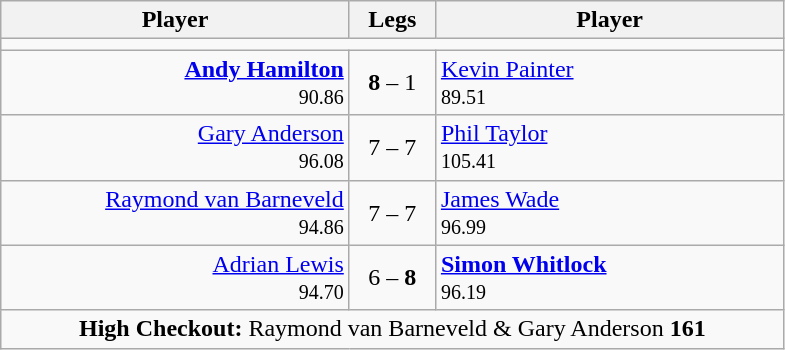<table class=wikitable style="text-align:center">
<tr>
<th width=225>Player</th>
<th width=50>Legs</th>
<th width=225>Player</th>
</tr>
<tr align=center>
<td colspan="3"></td>
</tr>
<tr align=left>
<td align=right><strong><a href='#'>Andy Hamilton</a></strong>  <br><small><span>90.86</span></small></td>
<td align=center><strong>8</strong> – 1</td>
<td> <a href='#'>Kevin Painter</a> <br><small><span>89.51</span></small></td>
</tr>
<tr align=left>
<td align=right><a href='#'>Gary Anderson</a>  <br><small><span>96.08</span></small></td>
<td align=center>7 – 7</td>
<td> <a href='#'>Phil Taylor</a> <br><small><span>105.41</span></small></td>
</tr>
<tr align=left>
<td align=right><a href='#'>Raymond van Barneveld</a>  <br><small><span>94.86</span></small></td>
<td align=center>7 – 7</td>
<td> <a href='#'>James Wade</a> <br><small><span>96.99</span></small></td>
</tr>
<tr align=left>
<td align=right><a href='#'>Adrian Lewis</a>  <br><small><span>94.70</span></small></td>
<td align=center>6 – <strong>8</strong></td>
<td> <strong><a href='#'>Simon Whitlock</a></strong> <br><small><span>96.19</span></small></td>
</tr>
<tr align=center>
<td colspan="3"><strong>High Checkout:</strong> Raymond van Barneveld & Gary Anderson <strong>161</strong></td>
</tr>
</table>
